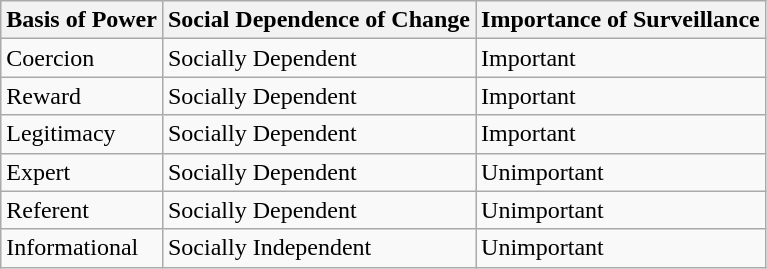<table class="wikitable">
<tr>
<th>Basis of Power</th>
<th>Social Dependence of Change</th>
<th>Importance of Surveillance</th>
</tr>
<tr>
<td>Coercion</td>
<td>Socially Dependent</td>
<td>Important</td>
</tr>
<tr>
<td>Reward</td>
<td>Socially Dependent</td>
<td>Important</td>
</tr>
<tr>
<td>Legitimacy</td>
<td>Socially Dependent</td>
<td>Important</td>
</tr>
<tr>
<td>Expert</td>
<td>Socially Dependent</td>
<td>Unimportant</td>
</tr>
<tr>
<td>Referent</td>
<td>Socially Dependent</td>
<td>Unimportant</td>
</tr>
<tr>
<td>Informational</td>
<td>Socially Independent</td>
<td>Unimportant</td>
</tr>
</table>
